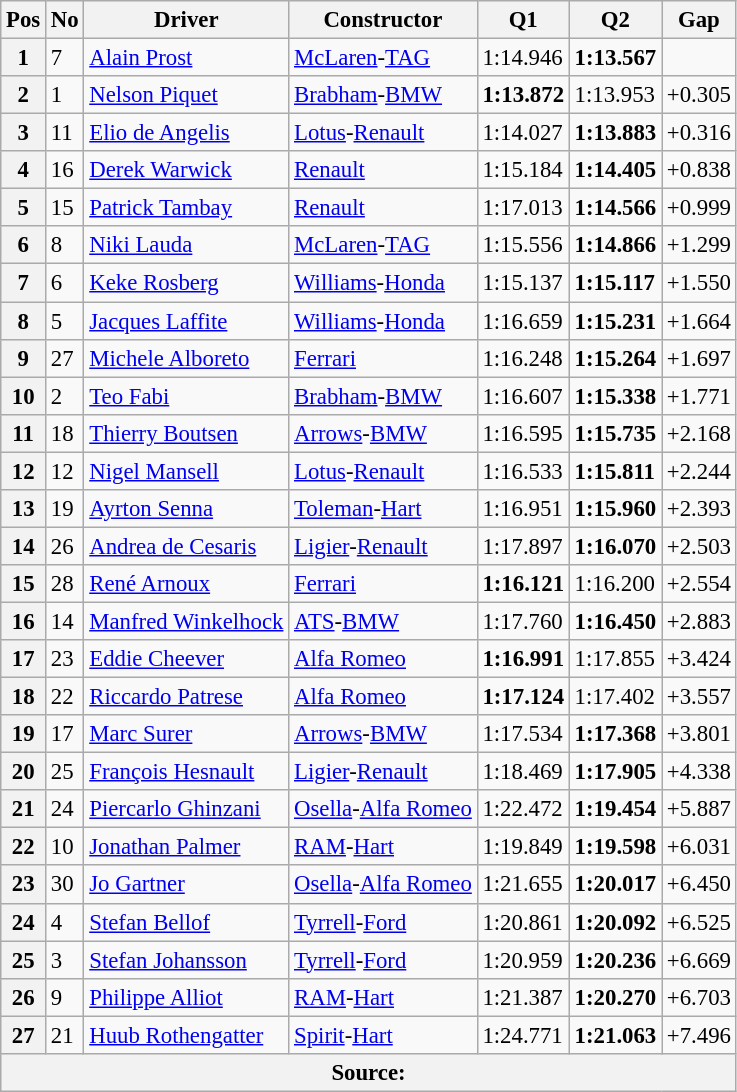<table class="wikitable sortable" style="font-size: 95%;">
<tr>
<th>Pos</th>
<th>No</th>
<th>Driver</th>
<th>Constructor</th>
<th>Q1</th>
<th>Q2</th>
<th>Gap</th>
</tr>
<tr>
<th>1</th>
<td>7</td>
<td> <a href='#'>Alain Prost</a></td>
<td><a href='#'>McLaren</a>-<a href='#'>TAG</a></td>
<td>1:14.946</td>
<td><strong>1:13.567</strong></td>
<td></td>
</tr>
<tr>
<th>2</th>
<td>1</td>
<td> <a href='#'>Nelson Piquet</a></td>
<td><a href='#'>Brabham</a>-<a href='#'>BMW</a></td>
<td><strong>1:13.872</strong></td>
<td>1:13.953</td>
<td>+0.305</td>
</tr>
<tr>
<th>3</th>
<td>11</td>
<td> <a href='#'>Elio de Angelis</a></td>
<td><a href='#'>Lotus</a>-<a href='#'>Renault</a></td>
<td>1:14.027</td>
<td><strong>1:13.883</strong></td>
<td>+0.316</td>
</tr>
<tr>
<th>4</th>
<td>16</td>
<td> <a href='#'>Derek Warwick</a></td>
<td><a href='#'>Renault</a></td>
<td>1:15.184</td>
<td><strong>1:14.405</strong></td>
<td>+0.838</td>
</tr>
<tr>
<th>5</th>
<td>15</td>
<td> <a href='#'>Patrick Tambay</a></td>
<td><a href='#'>Renault</a></td>
<td>1:17.013</td>
<td><strong>1:14.566</strong></td>
<td>+0.999</td>
</tr>
<tr>
<th>6</th>
<td>8</td>
<td> <a href='#'>Niki Lauda</a></td>
<td><a href='#'>McLaren</a>-<a href='#'>TAG</a></td>
<td>1:15.556</td>
<td><strong>1:14.866</strong></td>
<td>+1.299</td>
</tr>
<tr>
<th>7</th>
<td>6</td>
<td> <a href='#'>Keke Rosberg</a></td>
<td><a href='#'>Williams</a>-<a href='#'>Honda</a></td>
<td>1:15.137</td>
<td><strong>1:15.117</strong></td>
<td>+1.550</td>
</tr>
<tr>
<th>8</th>
<td>5</td>
<td> <a href='#'>Jacques Laffite</a></td>
<td><a href='#'>Williams</a>-<a href='#'>Honda</a></td>
<td>1:16.659</td>
<td><strong>1:15.231</strong></td>
<td>+1.664</td>
</tr>
<tr>
<th>9</th>
<td>27</td>
<td> <a href='#'>Michele Alboreto</a></td>
<td><a href='#'>Ferrari</a></td>
<td>1:16.248</td>
<td><strong>1:15.264</strong></td>
<td>+1.697</td>
</tr>
<tr>
<th>10</th>
<td>2</td>
<td> <a href='#'>Teo Fabi</a></td>
<td><a href='#'>Brabham</a>-<a href='#'>BMW</a></td>
<td>1:16.607</td>
<td><strong>1:15.338</strong></td>
<td>+1.771</td>
</tr>
<tr>
<th>11</th>
<td>18</td>
<td> <a href='#'>Thierry Boutsen</a></td>
<td><a href='#'>Arrows</a>-<a href='#'>BMW</a></td>
<td>1:16.595</td>
<td><strong>1:15.735</strong></td>
<td>+2.168</td>
</tr>
<tr>
<th>12</th>
<td>12</td>
<td> <a href='#'>Nigel Mansell</a></td>
<td><a href='#'>Lotus</a>-<a href='#'>Renault</a></td>
<td>1:16.533</td>
<td><strong>1:15.811</strong></td>
<td>+2.244</td>
</tr>
<tr>
<th>13</th>
<td>19</td>
<td> <a href='#'>Ayrton Senna</a></td>
<td><a href='#'>Toleman</a>-<a href='#'>Hart</a></td>
<td>1:16.951</td>
<td><strong>1:15.960</strong></td>
<td>+2.393</td>
</tr>
<tr>
<th>14</th>
<td>26</td>
<td> <a href='#'>Andrea de Cesaris</a></td>
<td><a href='#'>Ligier</a>-<a href='#'>Renault</a></td>
<td>1:17.897</td>
<td><strong>1:16.070</strong></td>
<td>+2.503</td>
</tr>
<tr>
<th>15</th>
<td>28</td>
<td> <a href='#'>René Arnoux</a></td>
<td><a href='#'>Ferrari</a></td>
<td><strong>1:16.121</strong></td>
<td>1:16.200</td>
<td>+2.554</td>
</tr>
<tr>
<th>16</th>
<td>14</td>
<td> <a href='#'>Manfred Winkelhock</a></td>
<td><a href='#'>ATS</a>-<a href='#'>BMW</a></td>
<td>1:17.760</td>
<td><strong>1:16.450</strong></td>
<td>+2.883</td>
</tr>
<tr>
<th>17</th>
<td>23</td>
<td> <a href='#'>Eddie Cheever</a></td>
<td><a href='#'>Alfa Romeo</a></td>
<td><strong>1:16.991</strong></td>
<td>1:17.855</td>
<td>+3.424</td>
</tr>
<tr>
<th>18</th>
<td>22</td>
<td> <a href='#'>Riccardo Patrese</a></td>
<td><a href='#'>Alfa Romeo</a></td>
<td><strong>1:17.124</strong></td>
<td>1:17.402</td>
<td>+3.557</td>
</tr>
<tr>
<th>19</th>
<td>17</td>
<td> <a href='#'>Marc Surer</a></td>
<td><a href='#'>Arrows</a>-<a href='#'>BMW</a></td>
<td>1:17.534</td>
<td><strong>1:17.368</strong></td>
<td>+3.801</td>
</tr>
<tr>
<th>20</th>
<td>25</td>
<td> <a href='#'>François Hesnault</a></td>
<td><a href='#'>Ligier</a>-<a href='#'>Renault</a></td>
<td>1:18.469</td>
<td><strong>1:17.905</strong></td>
<td>+4.338</td>
</tr>
<tr>
<th>21</th>
<td>24</td>
<td> <a href='#'>Piercarlo Ghinzani</a></td>
<td><a href='#'>Osella</a>-<a href='#'>Alfa Romeo</a></td>
<td>1:22.472</td>
<td><strong>1:19.454</strong></td>
<td>+5.887</td>
</tr>
<tr>
<th>22</th>
<td>10</td>
<td> <a href='#'>Jonathan Palmer</a></td>
<td><a href='#'>RAM</a>-<a href='#'>Hart</a></td>
<td>1:19.849</td>
<td><strong>1:19.598</strong></td>
<td>+6.031</td>
</tr>
<tr>
<th>23</th>
<td>30</td>
<td> <a href='#'>Jo Gartner</a></td>
<td><a href='#'>Osella</a>-<a href='#'>Alfa Romeo</a></td>
<td>1:21.655</td>
<td><strong>1:20.017</strong></td>
<td>+6.450</td>
</tr>
<tr>
<th>24</th>
<td>4</td>
<td> <a href='#'>Stefan Bellof</a></td>
<td><a href='#'>Tyrrell</a>-<a href='#'>Ford</a></td>
<td>1:20.861</td>
<td><strong>1:20.092</strong></td>
<td>+6.525</td>
</tr>
<tr>
<th>25</th>
<td>3</td>
<td> <a href='#'>Stefan Johansson</a></td>
<td><a href='#'>Tyrrell</a>-<a href='#'>Ford</a></td>
<td>1:20.959</td>
<td><strong>1:20.236</strong></td>
<td>+6.669</td>
</tr>
<tr>
<th>26</th>
<td>9</td>
<td> <a href='#'>Philippe Alliot</a></td>
<td><a href='#'>RAM</a>-<a href='#'>Hart</a></td>
<td>1:21.387</td>
<td><strong>1:20.270</strong></td>
<td>+6.703</td>
</tr>
<tr>
<th>27</th>
<td>21</td>
<td> <a href='#'>Huub Rothengatter</a></td>
<td><a href='#'>Spirit</a>-<a href='#'>Hart</a></td>
<td>1:24.771</td>
<td><strong>1:21.063</strong></td>
<td>+7.496</td>
</tr>
<tr>
<th colspan="8">Source:</th>
</tr>
</table>
